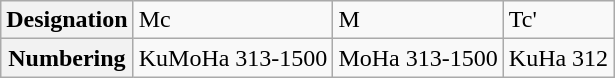<table class="wikitable">
<tr>
<th>Designation</th>
<td>Mc</td>
<td>M</td>
<td>Tc'</td>
</tr>
<tr>
<th>Numbering</th>
<td>KuMoHa 313-1500</td>
<td>MoHa 313-1500</td>
<td>KuHa 312</td>
</tr>
</table>
